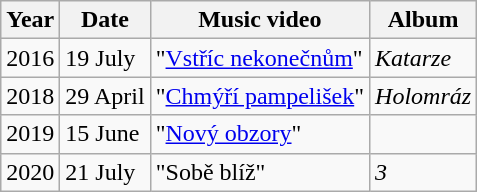<table class="wikitable">
<tr>
<th scope="col">Year</th>
<th scope="col">Date</th>
<th scope="col">Music video</th>
<th scope="col">Album</th>
</tr>
<tr>
<td>2016</td>
<td>19 July</td>
<td>"<a href='#'>Vstříc nekonečnům</a>"</td>
<td><em>Katarze</em></td>
</tr>
<tr>
<td>2018</td>
<td>29 April</td>
<td>"<a href='#'>Chmýří pampelišek</a>"</td>
<td><em>Holomráz</em></td>
</tr>
<tr>
<td>2019</td>
<td>15 June</td>
<td>"<a href='#'>Nový obzory</a>"</td>
<td></td>
</tr>
<tr>
<td>2020</td>
<td>21 July</td>
<td>"Sobě blíž"</td>
<td><em>3</em></td>
</tr>
</table>
